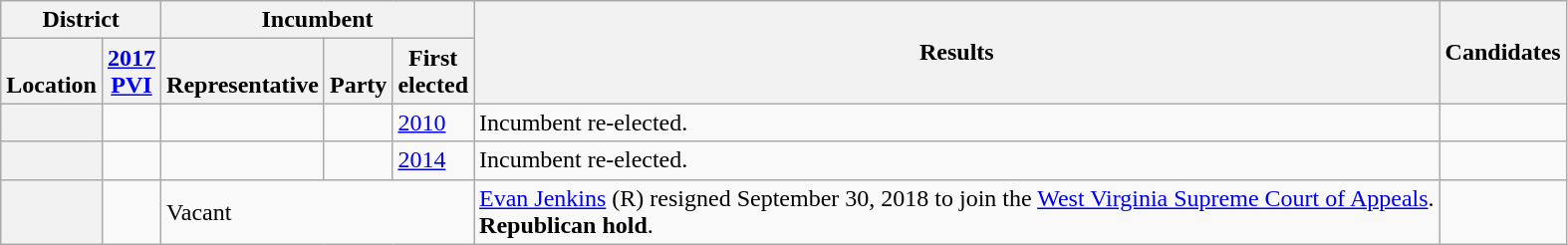<table class="wikitable sortable">
<tr>
<th colspan=2>District</th>
<th colspan=3>Incumbent</th>
<th rowspan=2>Results</th>
<th rowspan=2>Candidates</th>
</tr>
<tr valign=bottom>
<th>Location</th>
<th><a href='#'>2017<br>PVI</a></th>
<th>Representative</th>
<th>Party</th>
<th>First<br>elected</th>
</tr>
<tr>
<th></th>
<td></td>
<td></td>
<td></td>
<td><a href='#'>2010</a></td>
<td>Incumbent re-elected.</td>
<td nowrap></td>
</tr>
<tr>
<th></th>
<td></td>
<td></td>
<td></td>
<td><a href='#'>2014</a></td>
<td>Incumbent re-elected.</td>
<td nowrap></td>
</tr>
<tr>
<th></th>
<td></td>
<td colspan=3>Vacant</td>
<td><a href='#'>Evan Jenkins</a> (R) resigned September 30, 2018 to join the <a href='#'>West Virginia Supreme Court of Appeals</a>.<br><strong>Republican hold</strong>.</td>
<td nowrap></td>
</tr>
</table>
